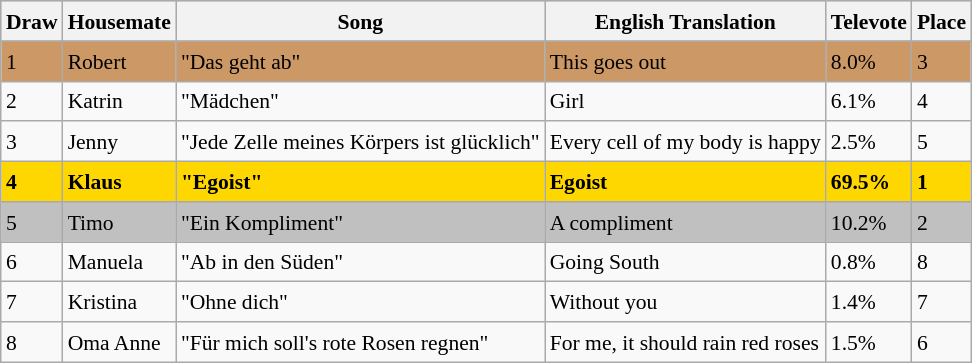<table class="sortable wikitable" style="margin: 1em auto 1em auto; font-size:90%; line-height:20px">
<tr style="background:#ccc;">
<th>Draw</th>
<th>Housemate</th>
<th>Song</th>
<th>English Translation</th>
<th>Televote</th>
<th>Place</th>
</tr>
<tr style="background:#c96;">
<td>1</td>
<td>Robert</td>
<td>"Das geht ab"</td>
<td>This goes out</td>
<td>8.0%</td>
<td>3</td>
</tr>
<tr>
<td>2</td>
<td>Katrin</td>
<td>"Mädchen"</td>
<td>Girl</td>
<td>6.1%</td>
<td>4</td>
</tr>
<tr>
<td>3</td>
<td>Jenny</td>
<td>"Jede Zelle meines Körpers ist glücklich"</td>
<td>Every cell of my body is happy</td>
<td>2.5%</td>
<td>5</td>
</tr>
<tr style="background:gold;">
<td><strong>4</strong></td>
<td><strong>Klaus</strong></td>
<td><strong>"Egoist"</strong></td>
<td><strong>Egoist</strong></td>
<td><strong>69.5%</strong></td>
<td><strong>1</strong></td>
</tr>
<tr style="background:silver;">
<td>5</td>
<td>Timo</td>
<td>"Ein Kompliment"</td>
<td>A compliment</td>
<td>10.2%</td>
<td>2</td>
</tr>
<tr>
<td>6</td>
<td>Manuela</td>
<td>"Ab in den Süden"</td>
<td>Going South</td>
<td>0.8%</td>
<td>8</td>
</tr>
<tr>
<td>7</td>
<td>Kristina</td>
<td>"Ohne dich"</td>
<td>Without you</td>
<td>1.4%</td>
<td>7</td>
</tr>
<tr>
<td>8</td>
<td>Oma Anne</td>
<td>"Für mich soll's rote Rosen regnen"</td>
<td>For me, it should rain red roses</td>
<td>1.5%</td>
<td>6</td>
</tr>
</table>
